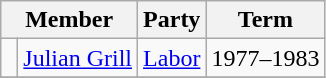<table class="wikitable">
<tr>
<th colspan="2">Member</th>
<th>Party</th>
<th>Term</th>
</tr>
<tr>
<td> </td>
<td><a href='#'>Julian Grill</a></td>
<td><a href='#'>Labor</a></td>
<td>1977–1983</td>
</tr>
<tr>
</tr>
</table>
